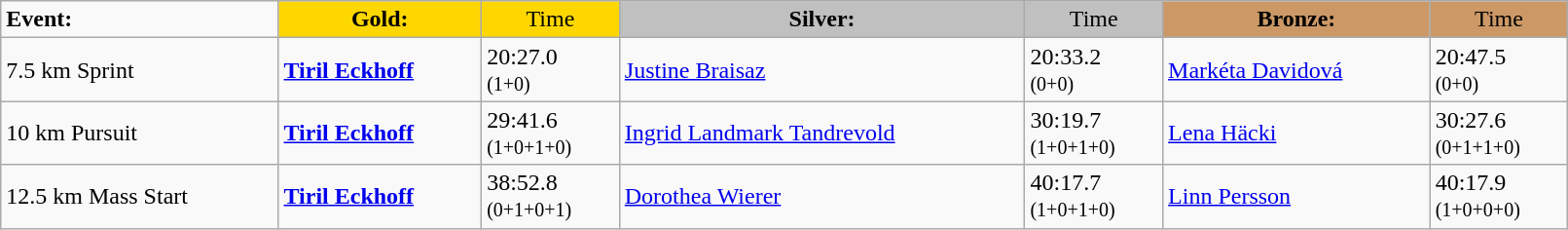<table class="wikitable" width=85%>
<tr>
<td><strong>Event:</strong></td>
<td style="text-align:center;background-color:gold;"><strong>Gold:</strong></td>
<td style="text-align:center;background-color:gold;">Time</td>
<td style="text-align:center;background-color:silver;"><strong>Silver:</strong></td>
<td style="text-align:center;background-color:silver;">Time</td>
<td style="text-align:center;background-color:#CC9966;"><strong>Bronze:</strong></td>
<td style="text-align:center;background-color:#CC9966;">Time</td>
</tr>
<tr>
<td>7.5 km Sprint</td>
<td><strong><a href='#'>Tiril Eckhoff</a></strong><br><small></small></td>
<td>20:27.0<br><small>(1+0)</small></td>
<td><a href='#'>Justine Braisaz</a><br><small></small></td>
<td>20:33.2<br><small>(0+0)</small></td>
<td><a href='#'>Markéta Davidová</a><br><small></small></td>
<td>20:47.5<br><small>(0+0)</small></td>
</tr>
<tr>
<td>10 km Pursuit</td>
<td><strong><a href='#'>Tiril Eckhoff</a></strong><br><small></small></td>
<td>29:41.6<br><small>(1+0+1+0)</small></td>
<td><a href='#'>Ingrid Landmark Tandrevold</a><br><small></small></td>
<td>30:19.7<br><small>(1+0+1+0)</small></td>
<td><a href='#'>Lena Häcki</a><br><small></small></td>
<td>30:27.6<br><small>(0+1+1+0)</small></td>
</tr>
<tr>
<td>12.5 km Mass Start</td>
<td><strong><a href='#'>Tiril Eckhoff</a></strong><br><small></small></td>
<td>38:52.8<br><small>(0+1+0+1)</small></td>
<td><a href='#'>Dorothea Wierer</a><br><small></small></td>
<td>40:17.7<br><small>(1+0+1+0)</small></td>
<td><a href='#'>Linn Persson</a><br><small></small></td>
<td>40:17.9<br><small>(1+0+0+0)</small></td>
</tr>
</table>
